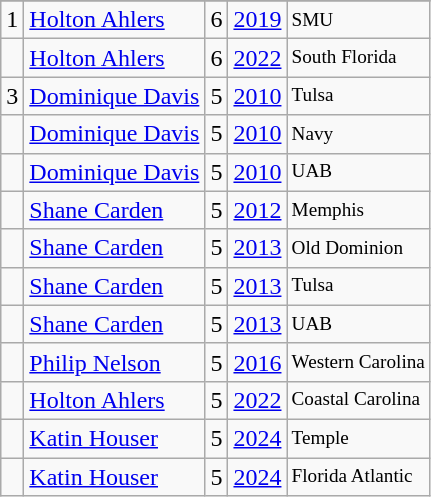<table class="wikitable">
<tr>
</tr>
<tr>
<td>1</td>
<td><a href='#'>Holton Ahlers</a></td>
<td>6</td>
<td><a href='#'>2019</a></td>
<td style="font-size:80%;">SMU</td>
</tr>
<tr>
<td></td>
<td><a href='#'>Holton Ahlers</a></td>
<td>6</td>
<td><a href='#'>2022</a></td>
<td style="font-size:80%;">South Florida</td>
</tr>
<tr>
<td>3</td>
<td><a href='#'>Dominique Davis</a></td>
<td>5</td>
<td><a href='#'>2010</a></td>
<td style="font-size:80%;">Tulsa</td>
</tr>
<tr>
<td></td>
<td><a href='#'>Dominique Davis</a></td>
<td>5</td>
<td><a href='#'>2010</a></td>
<td style="font-size:80%;">Navy</td>
</tr>
<tr>
<td></td>
<td><a href='#'>Dominique Davis</a></td>
<td>5</td>
<td><a href='#'>2010</a></td>
<td style="font-size:80%;">UAB</td>
</tr>
<tr>
<td></td>
<td><a href='#'>Shane Carden</a></td>
<td>5</td>
<td><a href='#'>2012</a></td>
<td style="font-size:80%;">Memphis</td>
</tr>
<tr>
<td></td>
<td><a href='#'>Shane Carden</a></td>
<td>5</td>
<td><a href='#'>2013</a></td>
<td style="font-size:80%;">Old Dominion</td>
</tr>
<tr>
<td></td>
<td><a href='#'>Shane Carden</a></td>
<td>5</td>
<td><a href='#'>2013</a></td>
<td style="font-size:80%;">Tulsa</td>
</tr>
<tr>
<td></td>
<td><a href='#'>Shane Carden</a></td>
<td>5</td>
<td><a href='#'>2013</a></td>
<td style="font-size:80%;">UAB</td>
</tr>
<tr>
<td></td>
<td><a href='#'>Philip Nelson</a></td>
<td>5</td>
<td><a href='#'>2016</a></td>
<td style="font-size:80%;">Western Carolina</td>
</tr>
<tr>
<td></td>
<td><a href='#'>Holton Ahlers</a></td>
<td>5</td>
<td><a href='#'>2022</a></td>
<td style="font-size:80%;">Coastal Carolina</td>
</tr>
<tr>
<td></td>
<td><a href='#'>Katin Houser</a></td>
<td>5</td>
<td><a href='#'>2024</a></td>
<td style="font-size:80%;">Temple</td>
</tr>
<tr>
<td></td>
<td><a href='#'>Katin Houser</a></td>
<td>5</td>
<td><a href='#'>2024</a></td>
<td style="font-size:80%;">Florida Atlantic</td>
</tr>
</table>
